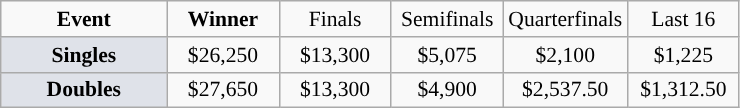<table class=wikitable style="font-size:90%;text-align:center">
<tr>
<td style="width:104px;"><strong>Event</strong></td>
<td style="width:68px;"><strong>Winner</strong></td>
<td style="width:68px;">Finals</td>
<td style="width:68px;">Semifinals</td>
<td style="width:68px;">Quarterfinals</td>
<td style="width:68px;">Last 16</td>
</tr>
<tr>
<td style="background:#dfe2e9;"><strong>Singles</strong></td>
<td>$26,250</td>
<td>$13,300</td>
<td>$5,075</td>
<td>$2,100</td>
<td>$1,225</td>
</tr>
<tr>
<td style="background:#dfe2e9;"><strong>Doubles</strong></td>
<td>$27,650</td>
<td>$13,300</td>
<td>$4,900</td>
<td>$2,537.50</td>
<td>$1,312.50</td>
</tr>
</table>
